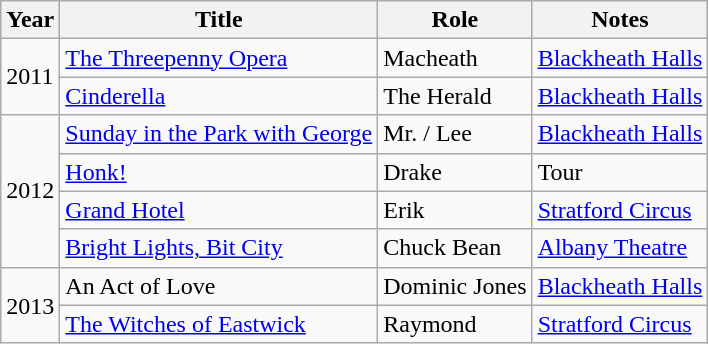<table class="wikitable sortable">
<tr>
<th>Year</th>
<th>Title</th>
<th>Role</th>
<th>Notes</th>
</tr>
<tr>
<td rowspan="2">2011</td>
<td><a href='#'>The Threepenny Opera</a></td>
<td>Macheath</td>
<td><a href='#'>Blackheath Halls</a></td>
</tr>
<tr>
<td><a href='#'>Cinderella</a></td>
<td>The Herald</td>
<td><a href='#'>Blackheath Halls</a></td>
</tr>
<tr>
<td rowspan="4">2012</td>
<td><a href='#'>Sunday in the Park with George</a></td>
<td>Mr. / Lee</td>
<td><a href='#'>Blackheath Halls</a></td>
</tr>
<tr>
<td><a href='#'>Honk!</a></td>
<td>Drake</td>
<td>Tour</td>
</tr>
<tr>
<td><a href='#'>Grand Hotel</a></td>
<td>Erik</td>
<td><a href='#'>Stratford Circus</a></td>
</tr>
<tr>
<td><a href='#'>Bright Lights, Bit City</a></td>
<td>Chuck Bean</td>
<td><a href='#'>Albany Theatre</a></td>
</tr>
<tr>
<td rowspan="2">2013</td>
<td>An Act of Love</td>
<td>Dominic Jones</td>
<td><a href='#'>Blackheath Halls</a></td>
</tr>
<tr>
<td><a href='#'>The Witches of Eastwick</a></td>
<td>Raymond</td>
<td><a href='#'>Stratford Circus</a></td>
</tr>
</table>
